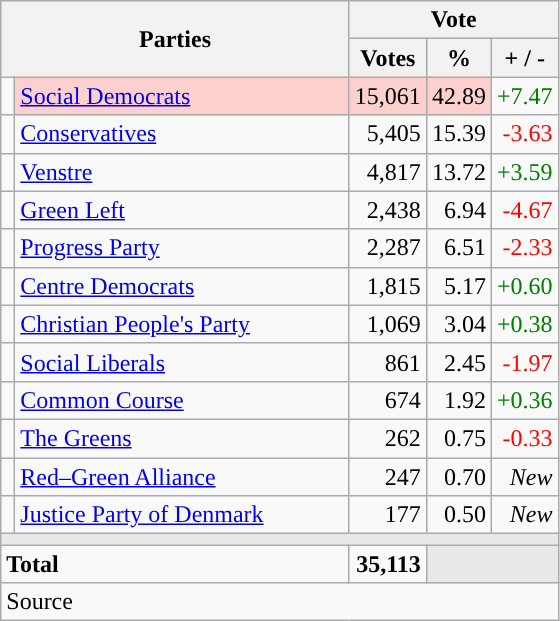<table class="wikitable" style="text-align:right;">
<tr>
<th style="text-align:centre;" rowspan="2" colspan="2" width="225">Parties</th>
<th colspan="3">Vote</th>
</tr>
<tr>
<th width="15">Votes</th>
<th width="15">%</th>
<th width="15">+ / -</th>
</tr>
<tr>
<td width="2" style="color:inherit;background:"></td>
<td bgcolor=#fbd0ce  align="left"><a href='#'>Social Democrats</a></td>
<td bgcolor=#fbd0ce>15,061</td>
<td bgcolor=#fbd0ce>42.89</td>
<td style=color:green;>+7.47</td>
</tr>
<tr>
<td width="2" style="color:inherit;background:"></td>
<td align="left"><a href='#'>Conservatives</a></td>
<td>5,405</td>
<td>15.39</td>
<td style=color:red;>-3.63</td>
</tr>
<tr>
<td width="2" style="color:inherit;background:"></td>
<td align="left"><a href='#'>Venstre</a></td>
<td>4,817</td>
<td>13.72</td>
<td style=color:green;>+3.59</td>
</tr>
<tr>
<td width="2" style="color:inherit;background:"></td>
<td align="left"><a href='#'>Green Left</a></td>
<td>2,438</td>
<td>6.94</td>
<td style=color:red;>-4.67</td>
</tr>
<tr>
<td width="2" style="color:inherit;background:"></td>
<td align="left"><a href='#'>Progress Party</a></td>
<td>2,287</td>
<td>6.51</td>
<td style=color:red;>-2.33</td>
</tr>
<tr>
<td width="2" style="color:inherit;background:"></td>
<td align="left"><a href='#'>Centre Democrats</a></td>
<td>1,815</td>
<td>5.17</td>
<td style=color:green;>+0.60</td>
</tr>
<tr>
<td width="2" style="color:inherit;background:"></td>
<td align="left"><a href='#'>Christian People's Party</a></td>
<td>1,069</td>
<td>3.04</td>
<td style=color:green;>+0.38</td>
</tr>
<tr>
<td width="2" style="color:inherit;background:"></td>
<td align="left"><a href='#'>Social Liberals</a></td>
<td>861</td>
<td>2.45</td>
<td style=color:red;>-1.97</td>
</tr>
<tr>
<td width="2" style="color:inherit;background:"></td>
<td align="left"><a href='#'>Common Course</a></td>
<td>674</td>
<td>1.92</td>
<td style=color:green;>+0.36</td>
</tr>
<tr>
<td width="2" style="color:inherit;background:"></td>
<td align="left"><a href='#'>The Greens</a></td>
<td>262</td>
<td>0.75</td>
<td style=color:red;>-0.33</td>
</tr>
<tr>
<td width="2" style="color:inherit;background:"></td>
<td align="left"><a href='#'>Red–Green Alliance</a></td>
<td>247</td>
<td>0.70</td>
<td><em>New</em></td>
</tr>
<tr>
<td width="2" style="color:inherit;background:"></td>
<td align="left"><a href='#'>Justice Party of Denmark</a></td>
<td>177</td>
<td>0.50</td>
<td><em>New</em></td>
</tr>
<tr>
<td colspan="7" bgcolor="#E9E9E9"></td>
</tr>
<tr>
<td align="left" colspan="2"><strong>Total</strong></td>
<td><strong>35,113</strong></td>
<td bgcolor="#E9E9E9" colspan="2"></td>
</tr>
<tr>
<td align="left" colspan="6">Source</td>
</tr>
</table>
